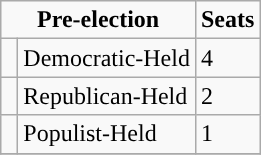<table class= "wikitable">
<tr>
<td colspan= "2" rowspan= "1" align= "center" valign= "top"><strong>Pre-election</strong></td>
<td valign= "top"><strong>Seats</strong><br></td>
</tr>
<tr>
<td style="background-color:"> </td>
<td>Democratic-Held</td>
<td>4</td>
</tr>
<tr>
<td style="background-color:"> </td>
<td>Republican-Held</td>
<td>2</td>
</tr>
<tr>
<td style="background-color:"> </td>
<td>Populist-Held</td>
<td>1</td>
</tr>
<tr>
</tr>
</table>
